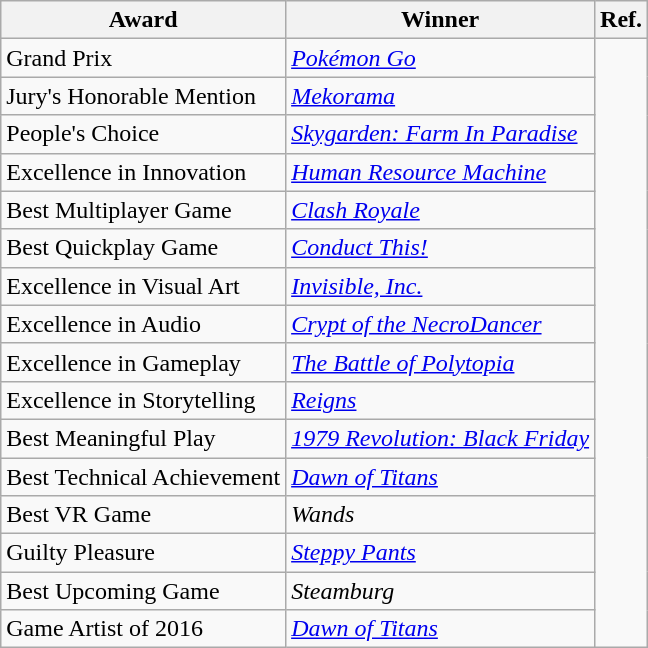<table class="wikitable">
<tr>
<th>Award</th>
<th>Winner</th>
<th>Ref.</th>
</tr>
<tr>
<td>Grand Prix</td>
<td><em><a href='#'>Pokémon Go</a></em></td>
<td rowspan="16"></td>
</tr>
<tr>
<td>Jury's Honorable Mention</td>
<td><em><a href='#'>Mekorama</a></em></td>
</tr>
<tr>
<td>People's Choice</td>
<td><em><a href='#'>Skygarden: Farm In Paradise</a></em></td>
</tr>
<tr>
<td>Excellence in Innovation</td>
<td><em><a href='#'>Human Resource Machine</a></em></td>
</tr>
<tr>
<td>Best Multiplayer Game</td>
<td><em><a href='#'>Clash Royale</a></em></td>
</tr>
<tr>
<td>Best Quickplay Game</td>
<td><em><a href='#'>Conduct This!</a></em></td>
</tr>
<tr>
<td>Excellence in Visual Art</td>
<td><em><a href='#'>Invisible, Inc.</a></em></td>
</tr>
<tr>
<td>Excellence in Audio</td>
<td><em><a href='#'>Crypt of the NecroDancer</a></em></td>
</tr>
<tr>
<td>Excellence in Gameplay</td>
<td><em><a href='#'>The Battle of Polytopia</a></em></td>
</tr>
<tr>
<td>Excellence in Storytelling</td>
<td><em><a href='#'>Reigns</a></em></td>
</tr>
<tr>
<td>Best Meaningful Play</td>
<td><em><a href='#'>1979 Revolution: Black Friday</a></em></td>
</tr>
<tr>
<td>Best Technical Achievement</td>
<td><em><a href='#'>Dawn of Titans</a></em></td>
</tr>
<tr>
<td>Best VR Game</td>
<td><em>Wands</em></td>
</tr>
<tr>
<td>Guilty Pleasure</td>
<td><em><a href='#'>Steppy Pants</a></em></td>
</tr>
<tr>
<td>Best Upcoming Game</td>
<td><em>Steamburg</em></td>
</tr>
<tr>
<td>Game Artist of 2016</td>
<td><em><a href='#'>Dawn of Titans</a></em></td>
</tr>
</table>
